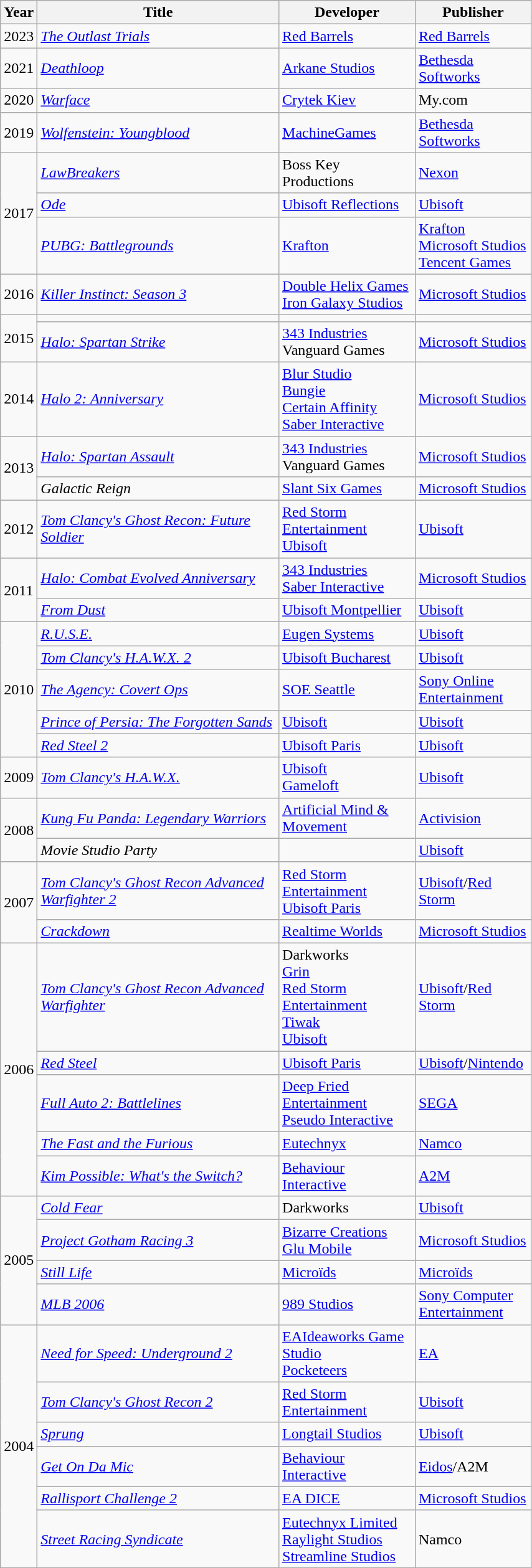<table class="wikitable sortable"  style="width:45%;">
<tr>
<th>Year</th>
<th width=51%>Title</th>
<th width=27%>Developer</th>
<th width=22%>Publisher</th>
</tr>
<tr>
<td>2023</td>
<td><em><a href='#'>The Outlast Trials</a></em></td>
<td><a href='#'>Red Barrels</a></td>
<td><a href='#'>Red Barrels</a></td>
</tr>
<tr>
<td>2021</td>
<td><em><a href='#'>Deathloop</a></em></td>
<td><a href='#'>Arkane Studios</a></td>
<td><a href='#'>Bethesda Softworks</a></td>
</tr>
<tr>
<td>2020</td>
<td><em><a href='#'>Warface</a></em></td>
<td><a href='#'>Crytek Kiev</a></td>
<td>My.com</td>
</tr>
<tr>
<td>2019</td>
<td><em><a href='#'>Wolfenstein: Youngblood</a></em></td>
<td><a href='#'>MachineGames</a></td>
<td><a href='#'>Bethesda Softworks</a></td>
</tr>
<tr>
<td rowspan="3">2017</td>
<td><em><a href='#'>LawBreakers</a></em></td>
<td>Boss Key Productions</td>
<td><a href='#'>Nexon</a></td>
</tr>
<tr>
<td><a href='#'><em>Ode</em></a></td>
<td><a href='#'>Ubisoft Reflections</a></td>
<td><a href='#'>Ubisoft</a></td>
</tr>
<tr>
<td><em><a href='#'>PUBG: Battlegrounds</a></em></td>
<td><a href='#'>Krafton</a></td>
<td><a href='#'>Krafton</a><br><a href='#'>Microsoft Studios</a><br><a href='#'>Tencent Games</a></td>
</tr>
<tr>
<td>2016</td>
<td><em><a href='#'>Killer Instinct: Season 3</a></em></td>
<td><a href='#'>Double Helix Games</a><br><a href='#'>Iron Galaxy Studios</a></td>
<td><a href='#'>Microsoft Studios</a></td>
</tr>
<tr>
<td rowspan="2">2015</td>
<td><em></em></td>
<td></td>
<td></td>
</tr>
<tr>
<td><em><a href='#'>Halo: Spartan Strike</a></em></td>
<td><a href='#'>343 Industries</a><br>Vanguard Games</td>
<td><a href='#'>Microsoft Studios</a></td>
</tr>
<tr>
<td>2014</td>
<td><em><a href='#'>Halo 2: Anniversary</a></em></td>
<td><a href='#'>Blur Studio</a><br><a href='#'>Bungie</a><br><a href='#'>Certain Affinity</a><br><a href='#'>Saber Interactive</a></td>
<td><a href='#'>Microsoft Studios</a></td>
</tr>
<tr>
<td rowspan="2">2013</td>
<td><em><a href='#'>Halo: Spartan Assault</a></em></td>
<td><a href='#'>343 Industries</a><br>Vanguard Games</td>
<td><a href='#'>Microsoft Studios</a></td>
</tr>
<tr>
<td><em>Galactic Reign</em></td>
<td><a href='#'>Slant Six Games</a></td>
<td><a href='#'>Microsoft Studios</a></td>
</tr>
<tr>
<td>2012</td>
<td><em><a href='#'>Tom Clancy's Ghost Recon: Future Soldier</a></em></td>
<td><a href='#'>Red Storm Entertainment</a><br><a href='#'>Ubisoft</a></td>
<td><a href='#'>Ubisoft</a></td>
</tr>
<tr>
<td rowspan="2">2011</td>
<td><em><a href='#'>Halo: Combat Evolved Anniversary</a></em></td>
<td><a href='#'>343 Industries</a><br><a href='#'>Saber Interactive</a></td>
<td><a href='#'>Microsoft Studios</a></td>
</tr>
<tr>
<td><em><a href='#'>From Dust</a></em></td>
<td><a href='#'>Ubisoft Montpellier</a></td>
<td><a href='#'>Ubisoft</a></td>
</tr>
<tr>
<td rowspan="5">2010</td>
<td><em><a href='#'>R.U.S.E.</a></em></td>
<td><a href='#'>Eugen Systems</a></td>
<td><a href='#'>Ubisoft</a></td>
</tr>
<tr>
<td><em><a href='#'>Tom Clancy's H.A.W.X. 2</a></em></td>
<td><a href='#'>Ubisoft Bucharest</a></td>
<td><a href='#'>Ubisoft</a></td>
</tr>
<tr>
<td><em><a href='#'>The Agency: Covert Ops</a></em></td>
<td><a href='#'>SOE Seattle</a></td>
<td><a href='#'>Sony Online Entertainment</a></td>
</tr>
<tr>
<td><em><a href='#'>Prince of Persia: The Forgotten Sands</a></em></td>
<td><a href='#'>Ubisoft</a></td>
<td><a href='#'>Ubisoft</a></td>
</tr>
<tr>
<td><em><a href='#'>Red Steel 2</a></em></td>
<td><a href='#'>Ubisoft Paris</a></td>
<td><a href='#'>Ubisoft</a></td>
</tr>
<tr>
<td>2009</td>
<td><em><a href='#'>Tom Clancy's H.A.W.X.</a></em></td>
<td><a href='#'>Ubisoft</a><br><a href='#'>Gameloft</a></td>
<td><a href='#'>Ubisoft</a></td>
</tr>
<tr>
<td rowspan="2">2008</td>
<td><em><a href='#'>Kung Fu Panda: Legendary Warriors</a></em></td>
<td><a href='#'>Artificial Mind & Movement</a></td>
<td><a href='#'>Activision</a></td>
</tr>
<tr>
<td><em>Movie Studio Party</em></td>
<td></td>
<td><a href='#'>Ubisoft</a></td>
</tr>
<tr>
<td rowspan="2">2007</td>
<td><em><a href='#'>Tom Clancy's Ghost Recon Advanced Warfighter 2</a></em></td>
<td><a href='#'>Red Storm Entertainment</a><br><a href='#'>Ubisoft Paris</a></td>
<td><a href='#'>Ubisoft</a>/<a href='#'>Red Storm</a></td>
</tr>
<tr>
<td><em><a href='#'>Crackdown</a></em></td>
<td><a href='#'>Realtime Worlds</a></td>
<td><a href='#'>Microsoft Studios</a></td>
</tr>
<tr>
<td rowspan="5">2006</td>
<td><em><a href='#'>Tom Clancy's Ghost Recon Advanced Warfighter</a></em></td>
<td>Darkworks<br><a href='#'>Grin</a><br><a href='#'>Red Storm Entertainment</a><br><a href='#'>Tiwak</a><br><a href='#'>Ubisoft</a></td>
<td><a href='#'>Ubisoft</a>/<a href='#'>Red Storm</a></td>
</tr>
<tr>
<td><em><a href='#'>Red Steel</a></em></td>
<td><a href='#'>Ubisoft Paris</a></td>
<td><a href='#'>Ubisoft</a>/<a href='#'>Nintendo</a></td>
</tr>
<tr>
<td><em><a href='#'>Full Auto 2: Battlelines</a></em></td>
<td><a href='#'>Deep Fried Entertainment</a><br><a href='#'>Pseudo Interactive</a></td>
<td><a href='#'>SEGA</a></td>
</tr>
<tr>
<td><em><a href='#'>The Fast and the Furious</a></em></td>
<td><a href='#'>Eutechnyx</a></td>
<td><a href='#'>Namco</a></td>
</tr>
<tr>
<td><em><a href='#'>Kim Possible: What's the Switch?</a></em></td>
<td><a href='#'>Behaviour Interactive</a></td>
<td><a href='#'>A2M</a></td>
</tr>
<tr>
<td rowspan="4">2005</td>
<td><em><a href='#'>Cold Fear</a></em></td>
<td>Darkworks</td>
<td><a href='#'>Ubisoft</a></td>
</tr>
<tr>
<td><em><a href='#'>Project Gotham Racing 3</a></em></td>
<td><a href='#'>Bizarre Creations</a><br><a href='#'>Glu Mobile</a></td>
<td><a href='#'>Microsoft Studios</a></td>
</tr>
<tr>
<td><em><a href='#'>Still Life</a></em></td>
<td><a href='#'>Microïds</a></td>
<td><a href='#'>Microïds</a></td>
</tr>
<tr>
<td><em><a href='#'>MLB 2006</a></em></td>
<td><a href='#'>989 Studios</a></td>
<td><a href='#'>Sony Computer Entertainment</a></td>
</tr>
<tr>
<td rowspan="6">2004</td>
<td><em><a href='#'>Need for Speed: Underground 2</a></em></td>
<td><a href='#'>EA</a><a href='#'>Ideaworks Game Studio</a><br><a href='#'>Pocketeers</a></td>
<td><a href='#'>EA</a></td>
</tr>
<tr>
<td><em><a href='#'>Tom Clancy's Ghost Recon 2</a></em></td>
<td><a href='#'>Red Storm Entertainment</a></td>
<td><a href='#'>Ubisoft</a></td>
</tr>
<tr>
<td><em><a href='#'>Sprung</a></em></td>
<td><a href='#'>Longtail Studios</a></td>
<td><a href='#'>Ubisoft</a></td>
</tr>
<tr>
<td><em><a href='#'>Get On Da Mic</a></em></td>
<td><a href='#'>Behaviour Interactive</a></td>
<td><a href='#'>Eidos</a>/A2M</td>
</tr>
<tr>
<td><em><a href='#'>Rallisport Challenge 2</a></em></td>
<td><a href='#'>EA DICE</a></td>
<td><a href='#'>Microsoft Studios</a></td>
</tr>
<tr>
<td><em><a href='#'>Street Racing Syndicate</a></em></td>
<td><a href='#'>Eutechnyx Limited</a><br><a href='#'>Raylight Studios</a><br><a href='#'>Streamline Studios</a></td>
<td>Namco</td>
</tr>
</table>
